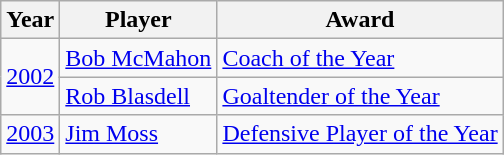<table class="wikitable">
<tr>
<th>Year</th>
<th>Player</th>
<th>Award</th>
</tr>
<tr>
<td rowspan="2"><a href='#'>2002</a></td>
<td><a href='#'>Bob McMahon</a></td>
<td><a href='#'>Coach of the Year</a></td>
</tr>
<tr>
<td><a href='#'>Rob Blasdell</a></td>
<td><a href='#'>Goaltender of the Year</a></td>
</tr>
<tr>
<td><a href='#'>2003</a></td>
<td><a href='#'>Jim Moss</a></td>
<td><a href='#'>Defensive Player of the Year</a></td>
</tr>
</table>
